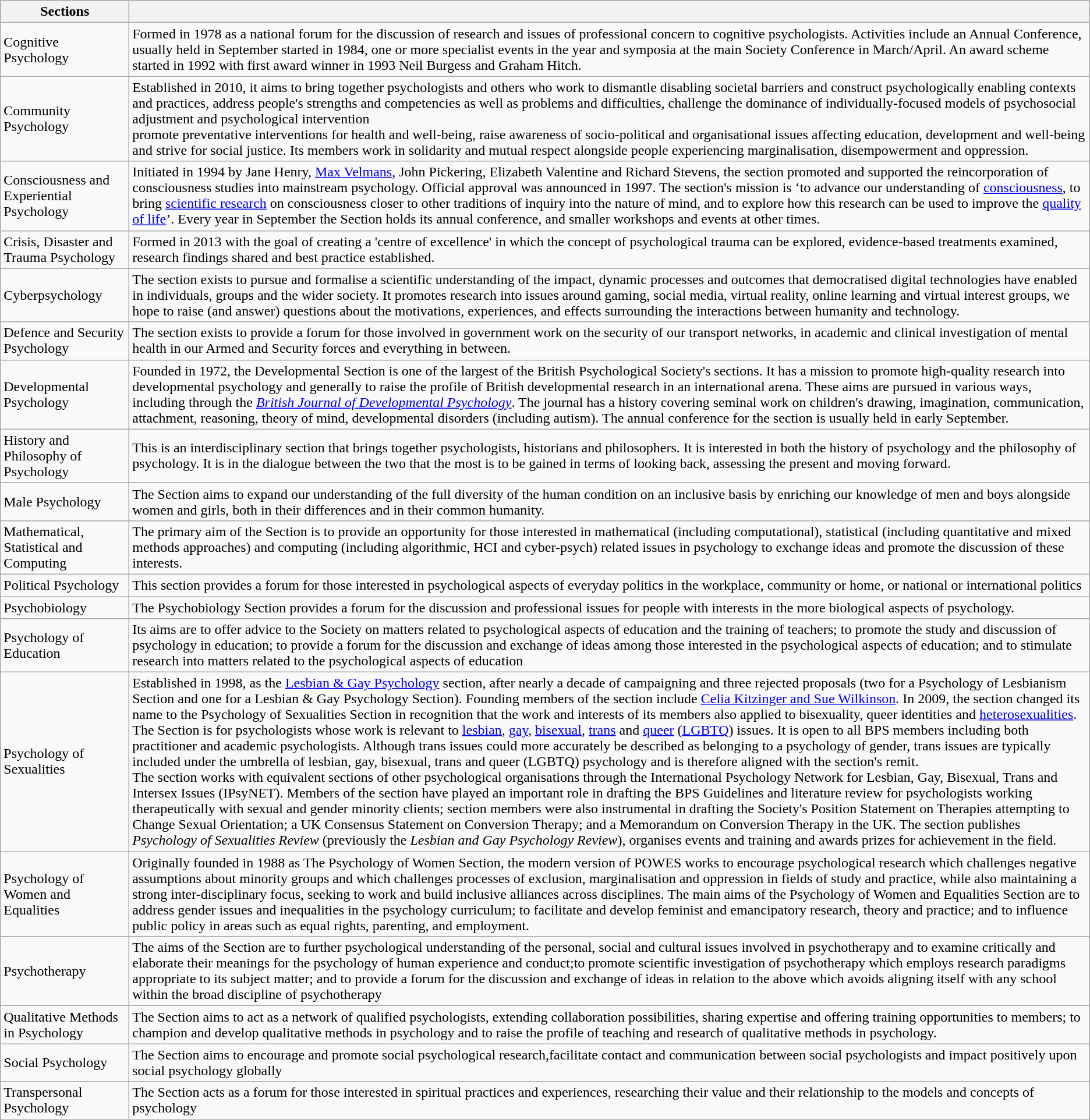<table class="wikitable">
<tr style="background:#adf;">
<th>Sections</th>
<th></th>
</tr>
<tr>
<td>Cognitive Psychology</td>
<td>Formed in 1978 as a national forum for the discussion of research and issues of professional concern to cognitive psychologists. Activities include an Annual Conference, usually held in September started in 1984, one or more specialist events in the year and symposia at the main Society Conference in March/April. An award scheme started in 1992 with first award winner in 1993 Neil Burgess and Graham Hitch.</td>
</tr>
<tr>
<td>Community Psychology</td>
<td>Established in 2010, it aims to bring together psychologists and others who work to dismantle disabling societal barriers and construct psychologically enabling contexts and practices, address people's strengths and competencies as well as problems and difficulties, challenge the dominance of individually-focused models of psychosocial adjustment and psychological intervention<br>promote preventative interventions for health and well-being, raise awareness of socio-political and organisational issues affecting education, development and well-being and strive for social justice. Its members work in solidarity and mutual respect alongside people experiencing marginalisation, disempowerment and oppression.</td>
</tr>
<tr>
<td>Consciousness and Experiential Psychology</td>
<td>Initiated in 1994 by Jane Henry, <a href='#'>Max Velmans</a>, John Pickering, Elizabeth Valentine and Richard Stevens, the section promoted and supported the reincorporation of consciousness studies into mainstream psychology. Official approval was announced in 1997. The section's mission is ‘to advance our understanding of <a href='#'>consciousness</a>,  to bring <a href='#'>scientific research</a> on consciousness closer to other traditions of inquiry into the nature of mind, and to explore how this research can be used to improve the <a href='#'>quality of life</a>’.  Every year in September the Section holds its annual conference, and smaller workshops and events at other times.</td>
</tr>
<tr>
<td>Crisis, Disaster and Trauma Psychology</td>
<td>Formed in 2013 with the goal of creating a 'centre of excellence' in which the concept of psychological trauma can be explored, evidence-based treatments examined, research findings shared and best practice established.</td>
</tr>
<tr>
<td>Cyberpsychology</td>
<td>The section exists to pursue and formalise a scientific understanding of the impact, dynamic processes and outcomes that democratised digital technologies have enabled in individuals, groups and the wider society. It promotes research into issues around gaming, social media, virtual reality, online learning and virtual interest groups, we hope to raise (and answer) questions about the motivations, experiences, and effects surrounding the interactions between humanity and technology.</td>
</tr>
<tr>
<td>Defence and Security Psychology</td>
<td>The section exists to provide a forum for those involved in government work on the security of our transport networks, in academic and clinical investigation of mental health in our Armed and Security forces and everything in between.</td>
</tr>
<tr>
<td>Developmental Psychology</td>
<td>Founded in 1972, the Developmental Section is one of the largest of the British Psychological Society's sections. It has a mission to promote high-quality research into developmental psychology and generally to raise the profile of British developmental research in an international arena. These aims are pursued in various ways, including through the <em><a href='#'>British Journal of Developmental Psychology</a></em>. The journal has a history covering seminal work on children's drawing, imagination, communication, attachment, reasoning, theory of mind, developmental disorders (including autism). The annual conference for the section is usually held in early September.</td>
</tr>
<tr>
<td>History and Philosophy of Psychology</td>
<td>This is an interdisciplinary section that brings together psychologists, historians and philosophers. It is interested in both the history of psychology and the philosophy of psychology.  It is in the dialogue between the two that the most is to be gained in terms of looking back, assessing the present and moving forward.</td>
</tr>
<tr>
<td>Male Psychology</td>
<td>The Section aims to expand our understanding of the full diversity of the human condition on an inclusive basis by enriching our knowledge of men and boys alongside women and girls, both in their differences and in their common humanity.</td>
</tr>
<tr>
<td>Mathematical, Statistical and Computing</td>
<td>The primary aim of the Section is to provide an opportunity for those interested in mathematical (including computational), statistical (including quantitative and mixed methods approaches) and computing (including algorithmic, HCI and cyber-psych) related issues in psychology to exchange ideas and promote the discussion of these interests.</td>
</tr>
<tr>
<td>Political Psychology</td>
<td>This section provides a forum for those interested in psychological aspects of everyday politics in the workplace, community or home, or national or international politics</td>
</tr>
<tr>
<td>Psychobiology</td>
<td>The Psychobiology Section provides a forum for the discussion and professional issues for people with interests in the more biological aspects of psychology.</td>
</tr>
<tr>
<td>Psychology of Education</td>
<td>Its aims are to offer advice to the Society on matters related to psychological aspects of education and the training of teachers; to promote the study and discussion of psychology in education; to provide a forum for the discussion and exchange of ideas among those interested in the psychological aspects of education; and to stimulate research into matters related to the psychological aspects of education</td>
</tr>
<tr>
<td>Psychology of Sexualities</td>
<td>Established in 1998, as the <a href='#'>Lesbian & Gay Psychology</a> section, after nearly a decade of campaigning and three rejected proposals (two for a Psychology of Lesbianism Section and one for a Lesbian & Gay Psychology Section). Founding members of the section include <a href='#'>Celia Kitzinger and Sue Wilkinson</a>. In 2009, the section changed its name to the Psychology of Sexualities Section in recognition that the work and interests of its members also applied to bisexuality, queer identities and <a href='#'>heterosexualities</a>.  The Section is for psychologists whose work is relevant to <a href='#'>lesbian</a>, <a href='#'>gay</a>, <a href='#'>bisexual</a>, <a href='#'>trans</a> and <a href='#'>queer</a> (<a href='#'>LGBTQ</a>) issues. It is open to all BPS members including both practitioner and academic psychologists. Although trans issues could more accurately be described as belonging to a psychology of gender, trans issues are typically included under the umbrella of lesbian, gay, bisexual, trans and queer (LGBTQ) psychology and is therefore aligned with the section's remit.<br>The section works with equivalent sections of other psychological organisations through the International Psychology Network for Lesbian, Gay, Bisexual, Trans and Intersex Issues (IPsyNET). Members of the section have played an important role in drafting the BPS Guidelines and literature review for psychologists working therapeutically with sexual and gender minority clients; section members were also instrumental in drafting the Society's Position Statement on Therapies attempting to Change Sexual Orientation; a UK Consensus Statement on Conversion Therapy; and a Memorandum on Conversion Therapy in the UK. The section publishes <em>Psychology of Sexualities Review</em> (previously the <em>Lesbian and Gay Psychology Review</em>), organises events and training and awards prizes for achievement in the field.</td>
</tr>
<tr>
<td>Psychology of Women and Equalities</td>
<td>Originally founded in 1988 as The Psychology of Women Section, the modern version of POWES works to encourage psychological research which challenges negative assumptions about minority groups and which challenges processes of exclusion, marginalisation and oppression in fields of study and practice, while also maintaining a strong inter-disciplinary focus, seeking to work and build inclusive alliances across disciplines. The main aims of the Psychology of Women and Equalities Section are to address gender issues and inequalities in the psychology curriculum; to facilitate and develop feminist and emancipatory research, theory and practice; and to influence public policy in areas such as equal rights, parenting, and employment.</td>
</tr>
<tr>
<td>Psychotherapy</td>
<td>The aims of the Section are to further psychological understanding of the personal, social and cultural issues involved in psychotherapy and to examine critically and elaborate their meanings for the psychology of human experience and conduct;to promote scientific investigation of psychotherapy which employs research paradigms appropriate to its subject matter; and to provide a forum for the discussion and exchange of ideas in relation to the above which avoids aligning itself with any school within the broad discipline of psychotherapy</td>
</tr>
<tr>
<td>Qualitative Methods in Psychology</td>
<td>The Section aims to act as a network of qualified psychologists, extending collaboration possibilities, sharing expertise and offering training opportunities to members; to champion and develop qualitative methods in psychology and to raise the profile of teaching and research of qualitative methods in psychology.</td>
</tr>
<tr>
<td>Social Psychology</td>
<td>The Section  aims to encourage and promote social psychological research,facilitate contact and communication between social psychologists and impact positively upon social psychology globally</td>
</tr>
<tr>
<td>Transpersonal Psychology</td>
<td>The Section acts as a forum for those interested in spiritual practices and experiences, researching their value and their relationship to the models and concepts of psychology</td>
</tr>
</table>
